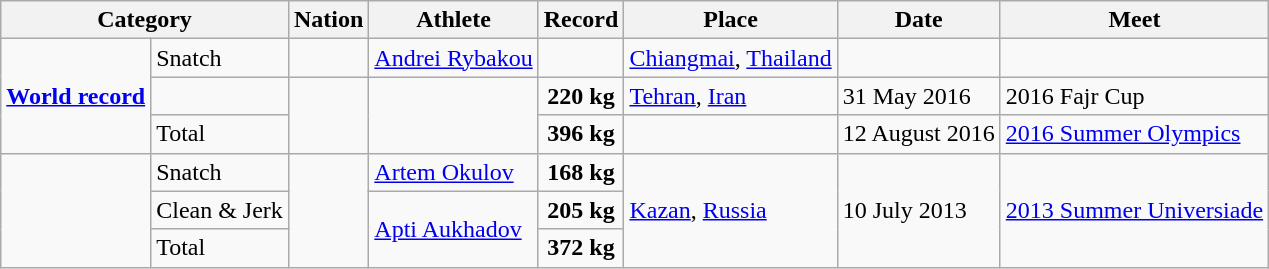<table class="wikitable" style="text-align:center;">
<tr>
<th colspan="2">Category</th>
<th>Nation</th>
<th>Athlete</th>
<th>Record</th>
<th>Place</th>
<th>Date</th>
<th>Meet</th>
</tr>
<tr>
<td rowspan="3"><strong><a href='#'>World record</a></strong></td>
<td align="left">Snatch</td>
<td align="left"></td>
<td align="left"><a href='#'>Andrei Rybakou</a></td>
<td><strong></strong></td>
<td align="left"><a href='#'>Chiangmai</a>, <a href='#'>Thailand</a></td>
<td align="left"></td>
<td align="left"></td>
</tr>
<tr>
<td align="left"></td>
<td align="left" rowspan="2"></td>
<td align="left" rowspan="2"></td>
<td><strong>220 kg</strong></td>
<td align="left"><a href='#'>Tehran</a>, <a href='#'>Iran</a></td>
<td align="left">31 May 2016</td>
<td align="left">2016 Fajr Cup</td>
</tr>
<tr>
<td align="left">Total</td>
<td><strong>396 kg</strong></td>
<td align="left"></td>
<td align="left">12 August 2016</td>
<td align="left"><a href='#'>2016 Summer Olympics</a></td>
</tr>
<tr>
<td rowspan="3"><strong></strong></td>
<td align="left">Snatch</td>
<td align="left" rowspan="3"></td>
<td align="left"><a href='#'>Artem Okulov</a></td>
<td><strong>168 kg</strong></td>
<td align="left" rowspan="3"><a href='#'>Kazan</a>, <a href='#'>Russia</a></td>
<td align="left" rowspan="3">10 July 2013</td>
<td align="left" rowspan="3"><a href='#'>2013 Summer Universiade</a></td>
</tr>
<tr>
<td align="left">Clean & Jerk</td>
<td align="left" rowspan="2"><a href='#'>Apti Aukhadov</a></td>
<td><strong>205 kg</strong></td>
</tr>
<tr>
<td align="left">Total</td>
<td><strong>372 kg</strong></td>
</tr>
</table>
